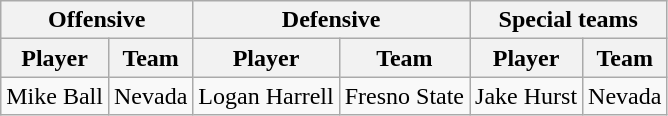<table class="wikitable">
<tr>
<th colspan="2">Offensive</th>
<th colspan="2">Defensive</th>
<th colspan="2">Special teams</th>
</tr>
<tr>
<th>Player</th>
<th>Team</th>
<th>Player</th>
<th>Team</th>
<th>Player</th>
<th>Team</th>
</tr>
<tr>
<td>Mike Ball</td>
<td>Nevada</td>
<td>Logan Harrell</td>
<td>Fresno State</td>
<td>Jake Hurst</td>
<td>Nevada</td>
</tr>
</table>
